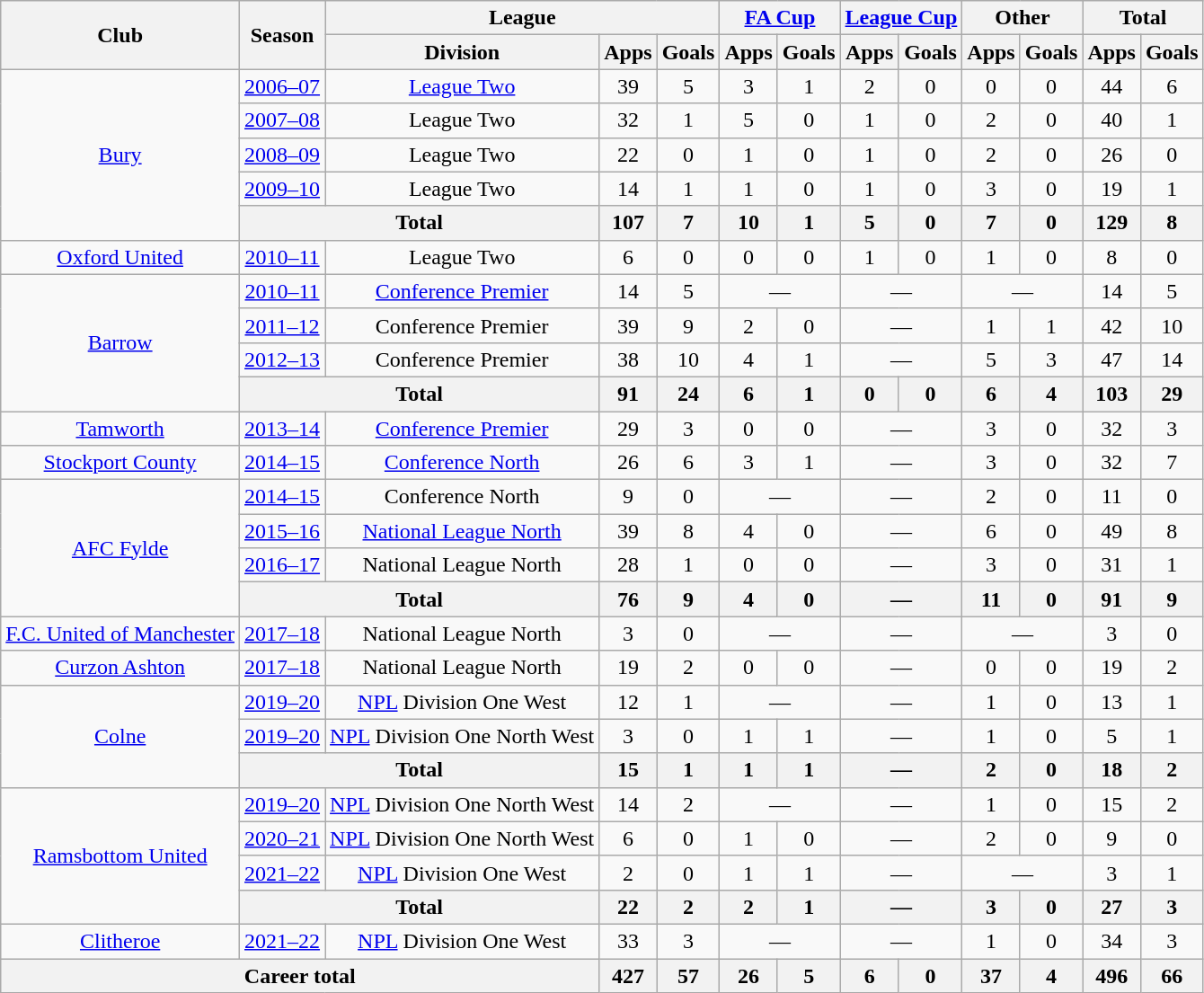<table class="wikitable" style="text-align:center">
<tr>
<th rowspan="2">Club</th>
<th rowspan="2">Season</th>
<th colspan="3">League</th>
<th colspan="2"><a href='#'>FA Cup</a></th>
<th colspan="2"><a href='#'>League Cup</a></th>
<th colspan="2">Other</th>
<th colspan="2">Total</th>
</tr>
<tr>
<th>Division</th>
<th>Apps</th>
<th>Goals</th>
<th>Apps</th>
<th>Goals</th>
<th>Apps</th>
<th>Goals</th>
<th>Apps</th>
<th>Goals</th>
<th>Apps</th>
<th>Goals</th>
</tr>
<tr>
<td rowspan="5"><a href='#'>Bury</a></td>
<td><a href='#'>2006–07</a></td>
<td><a href='#'>League Two</a></td>
<td>39</td>
<td>5</td>
<td>3</td>
<td>1</td>
<td>2</td>
<td>0</td>
<td>0</td>
<td>0</td>
<td>44</td>
<td>6</td>
</tr>
<tr>
<td><a href='#'>2007–08</a></td>
<td>League Two</td>
<td>32</td>
<td>1</td>
<td>5</td>
<td>0</td>
<td>1</td>
<td>0</td>
<td>2</td>
<td>0</td>
<td>40</td>
<td>1</td>
</tr>
<tr>
<td><a href='#'>2008–09</a></td>
<td>League Two</td>
<td>22</td>
<td>0</td>
<td>1</td>
<td>0</td>
<td>1</td>
<td>0</td>
<td>2</td>
<td>0</td>
<td>26</td>
<td>0</td>
</tr>
<tr>
<td><a href='#'>2009–10</a></td>
<td>League Two</td>
<td>14</td>
<td>1</td>
<td>1</td>
<td>0</td>
<td>1</td>
<td>0</td>
<td>3</td>
<td>0</td>
<td>19</td>
<td>1</td>
</tr>
<tr>
<th colspan="2">Total</th>
<th>107</th>
<th>7</th>
<th>10</th>
<th>1</th>
<th>5</th>
<th>0</th>
<th>7</th>
<th>0</th>
<th>129</th>
<th>8</th>
</tr>
<tr>
<td><a href='#'>Oxford United</a></td>
<td><a href='#'>2010–11</a></td>
<td>League Two</td>
<td>6</td>
<td>0</td>
<td>0</td>
<td>0</td>
<td>1</td>
<td>0</td>
<td>1</td>
<td>0</td>
<td>8</td>
<td>0</td>
</tr>
<tr>
<td rowspan="4"><a href='#'>Barrow</a></td>
<td><a href='#'>2010–11</a></td>
<td><a href='#'>Conference Premier</a></td>
<td>14</td>
<td>5</td>
<td colspan="2">—</td>
<td colspan="2">—</td>
<td colspan="2">—</td>
<td>14</td>
<td>5</td>
</tr>
<tr>
<td><a href='#'>2011–12</a></td>
<td>Conference Premier</td>
<td>39</td>
<td>9</td>
<td>2</td>
<td>0</td>
<td colspan="2">—</td>
<td>1</td>
<td>1</td>
<td>42</td>
<td>10</td>
</tr>
<tr>
<td><a href='#'>2012–13</a></td>
<td>Conference Premier</td>
<td>38</td>
<td>10</td>
<td>4</td>
<td>1</td>
<td colspan="2">—</td>
<td>5</td>
<td>3</td>
<td>47</td>
<td>14</td>
</tr>
<tr>
<th colspan="2">Total</th>
<th>91</th>
<th>24</th>
<th>6</th>
<th>1</th>
<th>0</th>
<th>0</th>
<th>6</th>
<th>4</th>
<th>103</th>
<th>29</th>
</tr>
<tr>
<td><a href='#'>Tamworth</a></td>
<td><a href='#'>2013–14</a></td>
<td><a href='#'>Conference Premier</a></td>
<td>29</td>
<td>3</td>
<td>0</td>
<td>0</td>
<td colspan="2">—</td>
<td>3</td>
<td>0</td>
<td>32</td>
<td>3</td>
</tr>
<tr>
<td><a href='#'>Stockport County</a></td>
<td><a href='#'>2014–15</a></td>
<td><a href='#'>Conference North</a></td>
<td>26</td>
<td>6</td>
<td>3</td>
<td>1</td>
<td colspan="2">—</td>
<td>3</td>
<td>0</td>
<td>32</td>
<td>7</td>
</tr>
<tr>
<td rowspan="4"><a href='#'>AFC Fylde</a></td>
<td><a href='#'>2014–15</a></td>
<td>Conference North</td>
<td>9</td>
<td>0</td>
<td colspan="2">—</td>
<td colspan="2">—</td>
<td>2</td>
<td>0</td>
<td>11</td>
<td>0</td>
</tr>
<tr>
<td><a href='#'>2015–16</a></td>
<td><a href='#'>National League North</a></td>
<td>39</td>
<td>8</td>
<td>4</td>
<td>0</td>
<td colspan="2">—</td>
<td>6</td>
<td>0</td>
<td>49</td>
<td>8</td>
</tr>
<tr>
<td><a href='#'>2016–17</a></td>
<td>National League North</td>
<td>28</td>
<td>1</td>
<td>0</td>
<td>0</td>
<td colspan="2">—</td>
<td>3</td>
<td>0</td>
<td>31</td>
<td>1</td>
</tr>
<tr>
<th colspan="2">Total</th>
<th>76</th>
<th>9</th>
<th>4</th>
<th>0</th>
<th colspan="2">—</th>
<th>11</th>
<th>0</th>
<th>91</th>
<th>9</th>
</tr>
<tr>
<td><a href='#'>F.C. United of Manchester</a></td>
<td><a href='#'>2017–18</a></td>
<td>National League North</td>
<td>3</td>
<td>0</td>
<td colspan="2">—</td>
<td colspan="2">—</td>
<td colspan="2">—</td>
<td>3</td>
<td>0</td>
</tr>
<tr>
<td><a href='#'>Curzon Ashton</a></td>
<td><a href='#'>2017–18</a></td>
<td>National League North</td>
<td>19</td>
<td>2</td>
<td>0</td>
<td>0</td>
<td colspan="2">—</td>
<td>0</td>
<td>0</td>
<td>19</td>
<td>2</td>
</tr>
<tr>
<td rowspan="3"><a href='#'>Colne</a></td>
<td><a href='#'>2019–20</a></td>
<td><a href='#'>NPL</a> Division One West</td>
<td>12</td>
<td>1</td>
<td colspan="2">—</td>
<td colspan="2">—</td>
<td>1</td>
<td>0</td>
<td>13</td>
<td>1</td>
</tr>
<tr>
<td><a href='#'>2019–20</a></td>
<td><a href='#'>NPL</a> Division One North West</td>
<td>3</td>
<td>0</td>
<td>1</td>
<td>1</td>
<td colspan="2">—</td>
<td>1</td>
<td>0</td>
<td>5</td>
<td>1</td>
</tr>
<tr>
<th colspan="2">Total</th>
<th>15</th>
<th>1</th>
<th>1</th>
<th>1</th>
<th colspan="2">—</th>
<th>2</th>
<th>0</th>
<th>18</th>
<th>2</th>
</tr>
<tr>
<td rowspan="4"><a href='#'>Ramsbottom United</a></td>
<td><a href='#'>2019–20</a></td>
<td><a href='#'>NPL</a> Division One North West</td>
<td>14</td>
<td>2</td>
<td colspan="2">—</td>
<td colspan="2">—</td>
<td>1</td>
<td>0</td>
<td>15</td>
<td>2</td>
</tr>
<tr>
<td><a href='#'>2020–21</a></td>
<td><a href='#'>NPL</a> Division One North West</td>
<td>6</td>
<td>0</td>
<td>1</td>
<td>0</td>
<td colspan="2">—</td>
<td>2</td>
<td>0</td>
<td>9</td>
<td>0</td>
</tr>
<tr>
<td><a href='#'>2021–22</a></td>
<td><a href='#'>NPL</a> Division One West</td>
<td>2</td>
<td>0</td>
<td>1</td>
<td>1</td>
<td colspan="2">—</td>
<td colspan="2">—</td>
<td>3</td>
<td>1</td>
</tr>
<tr>
<th colspan="2">Total</th>
<th>22</th>
<th>2</th>
<th>2</th>
<th>1</th>
<th colspan="2">—</th>
<th>3</th>
<th>0</th>
<th>27</th>
<th>3</th>
</tr>
<tr>
<td rowspan="1"><a href='#'>Clitheroe</a></td>
<td><a href='#'>2021–22</a></td>
<td><a href='#'>NPL</a> Division One West</td>
<td>33</td>
<td>3</td>
<td colspan="2">—</td>
<td colspan="2">—</td>
<td>1</td>
<td>0</td>
<td>34</td>
<td>3</td>
</tr>
<tr>
<th colspan="3">Career total</th>
<th>427</th>
<th>57</th>
<th>26</th>
<th>5</th>
<th>6</th>
<th>0</th>
<th>37</th>
<th>4</th>
<th>496</th>
<th>66</th>
</tr>
</table>
